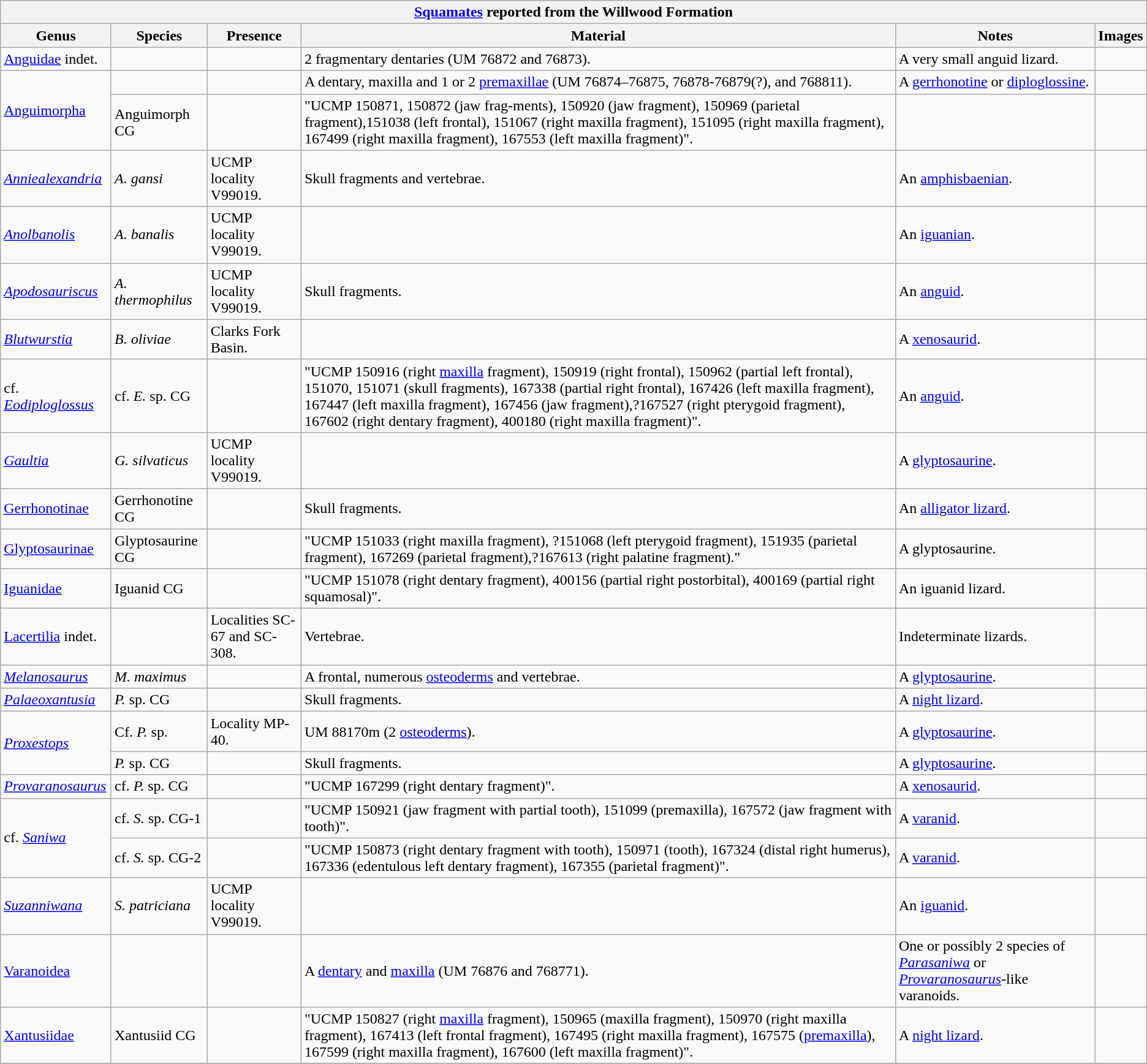<table class="wikitable" align="center">
<tr>
<th colspan="6" align="center"><strong><a href='#'>Squamates</a> reported from the Willwood Formation</strong></th>
</tr>
<tr>
<th>Genus</th>
<th>Species</th>
<th>Presence</th>
<th><strong>Material</strong></th>
<th>Notes</th>
<th>Images</th>
</tr>
<tr>
<td><a href='#'>Anguidae</a> indet.</td>
<td></td>
<td></td>
<td>2 fragmentary dentaries (UM 76872 and 76873).</td>
<td>A very small anguid lizard.</td>
<td></td>
</tr>
<tr>
<td rowspan=2><a href='#'>Anguimorpha</a></td>
<td></td>
<td></td>
<td>A dentary, maxilla and 1 or 2 <a href='#'>premaxillae</a> (UM 76874–76875, 76878-76879(?), and 768811).</td>
<td>A <a href='#'>gerrhonotine</a> or <a href='#'>diploglossine</a>.</td>
<td></td>
</tr>
<tr>
<td>Anguimorph CG</td>
<td></td>
<td>"UCMP 150871, 150872 (jaw frag-ments), 150920 (jaw fragment), 150969 (parietal fragment),151038 (left frontal), 151067 (right maxilla fragment), 151095 (right maxilla fragment), 167499 (right maxilla fragment), 167553 (left maxilla fragment)".</td>
<td></td>
<td></td>
</tr>
<tr>
<td><em><a href='#'>Anniealexandria</a></em></td>
<td><em>A. gansi</em></td>
<td>UCMP locality V99019.</td>
<td>Skull fragments and vertebrae.</td>
<td>An <a href='#'>amphisbaenian</a>.</td>
<td></td>
</tr>
<tr>
<td><em><a href='#'>Anolbanolis</a></em></td>
<td><em>A. banalis</em></td>
<td>UCMP locality V99019.</td>
<td></td>
<td>An <a href='#'>iguanian</a>.</td>
<td></td>
</tr>
<tr>
<td><em><a href='#'>Apodosauriscus</a></em></td>
<td><em>A. thermophilus</em></td>
<td>UCMP locality V99019.</td>
<td>Skull fragments.</td>
<td>An <a href='#'>anguid</a>.</td>
<td></td>
</tr>
<tr>
<td><em><a href='#'>Blutwurstia</a></em></td>
<td><em>B. oliviae</em></td>
<td>Clarks Fork Basin.</td>
<td></td>
<td>A <a href='#'>xenosaurid</a>.</td>
<td></td>
</tr>
<tr>
<td>cf. <em><a href='#'>Eodiploglossus</a></em></td>
<td>cf. <em>E.</em> sp. CG</td>
<td></td>
<td>"UCMP 150916 (right <a href='#'>maxilla</a> fragment), 150919 (right frontal), 150962 (partial left frontal), 151070, 151071 (skull fragments), 167338 (partial right frontal), 167426 (left maxilla fragment), 167447 (left maxilla fragment), 167456 (jaw fragment),?167527 (right pterygoid fragment), 167602 (right dentary fragment), 400180 (right maxilla fragment)".</td>
<td>An <a href='#'>anguid</a>.</td>
<td></td>
</tr>
<tr>
<td><em><a href='#'>Gaultia</a></em></td>
<td><em>G. silvaticus</em></td>
<td>UCMP locality V99019.</td>
<td></td>
<td>A <a href='#'>glyptosaurine</a>.</td>
<td></td>
</tr>
<tr>
<td><a href='#'>Gerrhonotinae</a></td>
<td>Gerrhonotine CG</td>
<td></td>
<td>Skull fragments.</td>
<td>An <a href='#'>alligator lizard</a>.</td>
<td></td>
</tr>
<tr>
<td><a href='#'>Glyptosaurinae</a></td>
<td>Glyptosaurine CG</td>
<td></td>
<td>"UCMP 151033 (right maxilla fragment), ?151068 (left pterygoid fragment), 151935 (parietal fragment), 167269 (parietal fragment),?167613 (right palatine fragment)."</td>
<td>A glyptosaurine.</td>
<td></td>
</tr>
<tr>
<td><a href='#'>Iguanidae</a></td>
<td>Iguanid CG</td>
<td></td>
<td>"UCMP 151078 (right dentary fragment), 400156 (partial right postorbital), 400169 (partial right squamosal)".</td>
<td>An iguanid lizard.</td>
<td></td>
</tr>
<tr>
<td><a href='#'>Lacertilia</a> indet.</td>
<td></td>
<td>Localities SC-67 and SC-308.</td>
<td>Vertebrae.</td>
<td>Indeterminate lizards.</td>
<td></td>
</tr>
<tr>
<td><em><a href='#'>Melanosaurus</a></em></td>
<td><em>M. maximus</em></td>
<td></td>
<td>A frontal, numerous <a href='#'>osteoderms</a> and vertebrae.</td>
<td>A <a href='#'>glyptosaurine</a>.</td>
<td></td>
</tr>
<tr>
<td><em><a href='#'>Palaeoxantusia</a></em></td>
<td><em>P.</em> sp. CG</td>
<td></td>
<td>Skull fragments.</td>
<td>A <a href='#'>night lizard</a>.</td>
<td></td>
</tr>
<tr>
<td rowspan=2><em><a href='#'>Proxestops</a></em></td>
<td>Cf. <em>P.</em> sp.</td>
<td>Locality MP-40.</td>
<td>UM 88170m (2 <a href='#'>osteoderms</a>).</td>
<td>A <a href='#'>glyptosaurine</a>.</td>
<td></td>
</tr>
<tr>
<td><em>P.</em> sp. CG</td>
<td></td>
<td>Skull fragments.</td>
<td>A <a href='#'>glyptosaurine</a>.</td>
<td></td>
</tr>
<tr>
<td><em><a href='#'>Provaranosaurus</a></em></td>
<td>cf. <em>P.</em> sp. CG</td>
<td></td>
<td>"UCMP 167299 (right dentary fragment)".</td>
<td>A <a href='#'>xenosaurid</a>.</td>
<td></td>
</tr>
<tr>
<td rowspan=2>cf. <em><a href='#'>Saniwa</a></em></td>
<td>cf. <em>S.</em> sp. CG-1</td>
<td></td>
<td>"UCMP 150921 (jaw fragment with partial tooth), 151099 (premaxilla), 167572 (jaw fragment with tooth)".</td>
<td>A <a href='#'>varanid</a>.</td>
<td></td>
</tr>
<tr>
<td>cf. <em>S.</em> sp. CG-2</td>
<td></td>
<td>"UCMP 150873 (right dentary fragment with tooth), 150971 (tooth), 167324 (distal right humerus), 167336 (edentulous left dentary fragment), 167355 (parietal fragment)".</td>
<td>A <a href='#'>varanid</a>.</td>
<td></td>
</tr>
<tr>
<td><em><a href='#'>Suzanniwana</a></em></td>
<td><em>S. patriciana</em></td>
<td>UCMP locality V99019.</td>
<td></td>
<td>An <a href='#'>iguanid</a>.</td>
<td></td>
</tr>
<tr>
<td><a href='#'>Varanoidea</a></td>
<td></td>
<td></td>
<td>A <a href='#'>dentary</a> and <a href='#'>maxilla</a> (UM 76876 and 768771).</td>
<td>One or possibly 2 species of <em><a href='#'>Parasaniwa</a></em> or <em><a href='#'>Provaranosaurus</a></em>-like varanoids.</td>
<td></td>
</tr>
<tr>
<td><a href='#'>Xantusiidae</a></td>
<td>Xantusiid CG</td>
<td></td>
<td>"UCMP 150827 (right <a href='#'>maxilla</a> fragment), 150965 (maxilla fragment), 150970 (right maxilla fragment), 167413 (left frontal fragment), 167495 (right maxilla fragment), 167575 (<a href='#'>premaxilla</a>), 167599 (right maxilla fragment), 167600 (left maxilla fragment)".</td>
<td>A <a href='#'>night lizard</a>.</td>
<td></td>
</tr>
<tr>
</tr>
</table>
